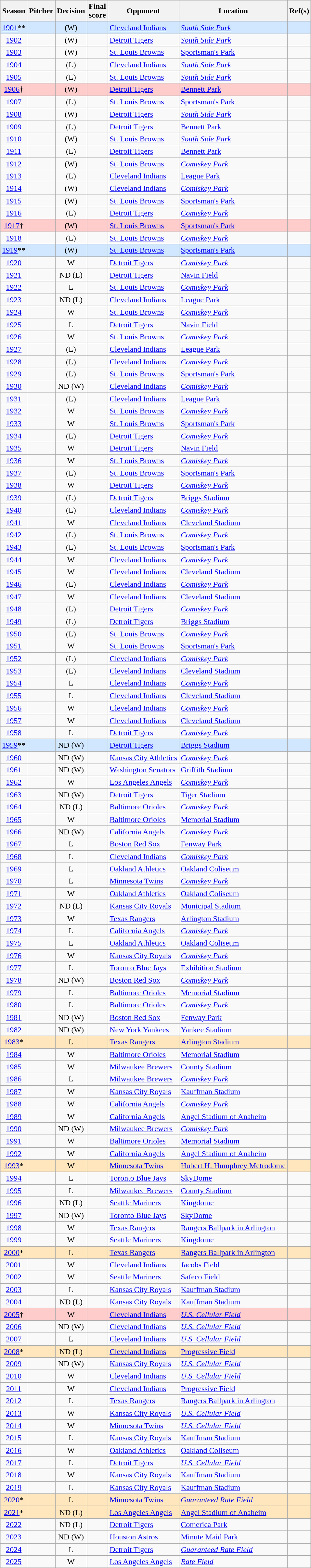<table class="wikitable sortable plainrowheaders">
<tr>
<th scope="col">Season</th>
<th scope="col">Pitcher</th>
<th scope="col">Decision</th>
<th scope="col">Final<br>score</th>
<th scope="col">Opponent</th>
<th scope="col">Location</th>
<th class="unsortable">Ref(s)</th>
</tr>
<tr>
<td style="background-color: #D0E7FF" align=center><a href='#'>1901</a>**</td>
<td style="background-color: #D0E7FF"></td>
<td style="background-color: #D0E7FF" align=center>(W)</td>
<td style="background-color: #D0E7FF" align=center></td>
<td style="background-color: #D0E7FF"><a href='#'>Cleveland Indians</a></td>
<td style="background-color: #D0E7FF"><em><a href='#'>South Side Park</a></em></td>
<td style="background-color: #D0E7FF" align="center"></td>
</tr>
<tr>
<td align=center><a href='#'>1902</a></td>
<td></td>
<td align=center>(W)</td>
<td align=center></td>
<td><a href='#'>Detroit Tigers</a></td>
<td><em><a href='#'>South Side Park</a></em></td>
<td align="center"></td>
</tr>
<tr>
<td align=center><a href='#'>1903</a></td>
<td></td>
<td align=center>(W)</td>
<td align=center></td>
<td><a href='#'>St. Louis Browns</a></td>
<td><a href='#'>Sportsman's Park</a></td>
<td align="center"></td>
</tr>
<tr>
<td align=center><a href='#'>1904</a></td>
<td></td>
<td align=center>(L)</td>
<td align=center></td>
<td><a href='#'>Cleveland Indians</a></td>
<td><em><a href='#'>South Side Park</a></em></td>
<td align="center"></td>
</tr>
<tr>
<td align=center><a href='#'>1905</a></td>
<td></td>
<td align=center>(L)</td>
<td align=center></td>
<td><a href='#'>St. Louis Browns</a></td>
<td><em><a href='#'>South Side Park</a></em></td>
<td align="center"></td>
</tr>
<tr>
<td style="background-color: #FFCCCC" align=center><a href='#'>1906</a>†</td>
<td style="background-color: #FFCCCC"> </td>
<td style="background-color: #FFCCCC" align="center">(W)</td>
<td style="background-color: #FFCCCC" align="center"></td>
<td style="background-color: #FFCCCC"><a href='#'>Detroit Tigers</a></td>
<td style="background-color: #FFCCCC"><a href='#'>Bennett Park</a></td>
<td style="background-color: #FFCCCC" align="center"></td>
</tr>
<tr>
<td align=center><a href='#'>1907</a></td>
<td></td>
<td align=center>(L)</td>
<td align=center></td>
<td><a href='#'>St. Louis Browns</a></td>
<td><a href='#'>Sportsman's Park</a></td>
<td align="center"></td>
</tr>
<tr>
<td align=center><a href='#'>1908</a></td>
<td></td>
<td align=center>(W)</td>
<td align=center></td>
<td><a href='#'>Detroit Tigers</a></td>
<td><em><a href='#'>South Side Park</a></em></td>
<td align="center"></td>
</tr>
<tr>
<td align=center><a href='#'>1909</a></td>
<td> </td>
<td align=center>(L)</td>
<td align=center></td>
<td><a href='#'>Detroit Tigers</a></td>
<td><a href='#'>Bennett Park</a></td>
<td align="center"></td>
</tr>
<tr>
<td align=center><a href='#'>1910</a></td>
<td> </td>
<td align=center>(W)</td>
<td align=center></td>
<td><a href='#'>St. Louis Browns</a></td>
<td><em><a href='#'>South Side Park</a></em></td>
<td align="center"></td>
</tr>
<tr>
<td align=center><a href='#'>1911</a></td>
<td></td>
<td align=center>(L)</td>
<td align=center></td>
<td><a href='#'>Detroit Tigers</a></td>
<td><a href='#'>Bennett Park</a></td>
<td align="center"></td>
</tr>
<tr>
<td align=center><a href='#'>1912</a></td>
<td> </td>
<td align=center>(W)</td>
<td align=center></td>
<td><a href='#'>St. Louis Browns</a></td>
<td><em><a href='#'>Comiskey Park</a></em></td>
<td align="center"></td>
</tr>
<tr>
<td align=center><a href='#'>1913</a></td>
<td></td>
<td align=center>(L)</td>
<td align=center></td>
<td><a href='#'>Cleveland Indians</a></td>
<td><a href='#'>League Park</a></td>
<td align="center"></td>
</tr>
<tr>
<td align=center><a href='#'>1914</a></td>
<td> </td>
<td align=center>(W)</td>
<td align=center></td>
<td><a href='#'>Cleveland Indians</a></td>
<td><em><a href='#'>Comiskey Park</a></em></td>
<td align="center"></td>
</tr>
<tr>
<td align=center><a href='#'>1915</a></td>
<td> </td>
<td align=center>(W)</td>
<td align=center></td>
<td><a href='#'>St. Louis Browns</a></td>
<td><a href='#'>Sportsman's Park</a></td>
<td align="center"></td>
</tr>
<tr>
<td align=center><a href='#'>1916</a></td>
<td></td>
<td align=center>(L)</td>
<td align=center></td>
<td><a href='#'>Detroit Tigers</a></td>
<td><em><a href='#'>Comiskey Park</a></em></td>
<td align="center"></td>
</tr>
<tr>
<td style="background-color: #FFCCCC" align=center><a href='#'>1917</a>†</td>
<td style="background-color: #FFCCCC"></td>
<td style="background-color: #FFCCCC" align="center">(W)</td>
<td style="background-color: #FFCCCC" align="center"></td>
<td style="background-color: #FFCCCC"><a href='#'>St. Louis Browns</a></td>
<td style="background-color: #FFCCCC"><a href='#'>Sportsman's Park</a></td>
<td style="background-color: #FFCCCC" align="center"></td>
</tr>
<tr>
<td align=center><a href='#'>1918</a></td>
<td></td>
<td align=center>(L)</td>
<td align=center></td>
<td><a href='#'>St. Louis Browns</a></td>
<td><em><a href='#'>Comiskey Park</a></em></td>
<td align="center"></td>
</tr>
<tr>
<td style="background-color: #D0E7FF" align=center><a href='#'>1919</a>**</td>
<td style="background-color: #D0E7FF"> </td>
<td style="background-color: #D0E7FF" align="center">(W)</td>
<td style="background-color: #D0E7FF" align="center"></td>
<td style="background-color: #D0E7FF"><a href='#'>St. Louis Browns</a></td>
<td style="background-color: #D0E7FF"><a href='#'>Sportsman's Park</a></td>
<td style="background-color: #D0E7FF" align="center"></td>
</tr>
<tr>
<td align=center><a href='#'>1920</a></td>
<td> </td>
<td align=center>W</td>
<td align=center></td>
<td><a href='#'>Detroit Tigers</a></td>
<td><em><a href='#'>Comiskey Park</a></em></td>
<td align="center"></td>
</tr>
<tr>
<td align=center><a href='#'>1921</a></td>
<td></td>
<td align=center>ND (L)</td>
<td align=center></td>
<td><a href='#'>Detroit Tigers</a></td>
<td><a href='#'>Navin Field</a></td>
<td align="center"></td>
</tr>
<tr>
<td align=center><a href='#'>1922</a></td>
<td></td>
<td align=center>L</td>
<td align=center></td>
<td><a href='#'>St. Louis Browns</a></td>
<td><em><a href='#'>Comiskey Park</a></em></td>
<td align="center"></td>
</tr>
<tr>
<td align=center><a href='#'>1923</a></td>
<td> </td>
<td align=center>ND (L)</td>
<td align=center></td>
<td><a href='#'>Cleveland Indians</a></td>
<td><a href='#'>League Park</a></td>
<td align="center"></td>
</tr>
<tr>
<td align=center><a href='#'>1924</a></td>
<td></td>
<td align=center>W</td>
<td align=center></td>
<td><a href='#'>St. Louis Browns</a></td>
<td><em><a href='#'>Comiskey Park</a></em></td>
<td align="center"></td>
</tr>
<tr>
<td align=center><a href='#'>1925</a></td>
<td></td>
<td align=center>L</td>
<td align=center></td>
<td><a href='#'>Detroit Tigers</a></td>
<td><a href='#'>Navin Field</a></td>
<td align="center"></td>
</tr>
<tr>
<td align=center><a href='#'>1926</a></td>
<td></td>
<td align=center>W</td>
<td align=center></td>
<td><a href='#'>St. Louis Browns</a></td>
<td><em><a href='#'>Comiskey Park</a></em></td>
<td align="center"></td>
</tr>
<tr>
<td align=center><a href='#'>1927</a></td>
<td></td>
<td align=center>(L)</td>
<td align=center></td>
<td><a href='#'>Cleveland Indians</a></td>
<td><a href='#'>League Park</a></td>
<td align="center"></td>
</tr>
<tr>
<td align=center><a href='#'>1928</a></td>
<td> </td>
<td align=center>(L)</td>
<td align=center></td>
<td><a href='#'>Cleveland Indians</a></td>
<td><em><a href='#'>Comiskey Park</a></em></td>
<td align="center"></td>
</tr>
<tr>
<td align=center><a href='#'>1929</a></td>
<td> </td>
<td align=center>(L)</td>
<td align=center></td>
<td><a href='#'>St. Louis Browns</a></td>
<td><a href='#'>Sportsman's Park</a></td>
<td align="center"></td>
</tr>
<tr>
<td align=center><a href='#'>1930</a></td>
<td> </td>
<td align=center>ND (W)</td>
<td align=center></td>
<td><a href='#'>Cleveland Indians</a></td>
<td><em><a href='#'>Comiskey Park</a></em></td>
<td align="center"></td>
</tr>
<tr>
<td align=center><a href='#'>1931</a></td>
<td> </td>
<td align=center>(L)</td>
<td align=center></td>
<td><a href='#'>Cleveland Indians</a></td>
<td><a href='#'>League Park</a></td>
<td align="center"></td>
</tr>
<tr>
<td align=center><a href='#'>1932</a></td>
<td></td>
<td align=center>W</td>
<td align=center></td>
<td><a href='#'>St. Louis Browns</a></td>
<td><em><a href='#'>Comiskey Park</a></em></td>
<td align="center"></td>
</tr>
<tr>
<td align=center><a href='#'>1933</a></td>
<td></td>
<td align=center>W</td>
<td align=center></td>
<td><a href='#'>St. Louis Browns</a></td>
<td><a href='#'>Sportsman's Park</a></td>
<td align="center"></td>
</tr>
<tr>
<td align=center><a href='#'>1934</a></td>
<td> </td>
<td align=center>(L)</td>
<td align=center></td>
<td><a href='#'>Detroit Tigers</a></td>
<td><em><a href='#'>Comiskey Park</a></em></td>
<td align="center"></td>
</tr>
<tr>
<td align=center><a href='#'>1935</a></td>
<td> </td>
<td align=center>W</td>
<td align=center></td>
<td><a href='#'>Detroit Tigers</a></td>
<td><a href='#'>Navin Field</a></td>
<td align="center"></td>
</tr>
<tr>
<td align=center><a href='#'>1936</a></td>
<td></td>
<td align=center>W</td>
<td align=center></td>
<td><a href='#'>St. Louis Browns</a></td>
<td><em><a href='#'>Comiskey Park</a></em></td>
<td align="center"></td>
</tr>
<tr>
<td align=center><a href='#'>1937</a></td>
<td></td>
<td align=center>(L)</td>
<td align=center></td>
<td><a href='#'>St. Louis Browns</a></td>
<td><a href='#'>Sportsman's Park</a></td>
<td align="center"></td>
</tr>
<tr>
<td align=center><a href='#'>1938</a></td>
<td> </td>
<td align=center>W</td>
<td align=center></td>
<td><a href='#'>Detroit Tigers</a></td>
<td><em><a href='#'>Comiskey Park</a></em></td>
<td align="center"></td>
</tr>
<tr>
<td align=center><a href='#'>1939</a></td>
<td></td>
<td align=center>(L)</td>
<td align=center></td>
<td><a href='#'>Detroit Tigers</a></td>
<td><a href='#'>Briggs Stadium</a></td>
<td align="center"></td>
</tr>
<tr>
<td align=center><a href='#'>1940</a></td>
<td></td>
<td align=center>(L)</td>
<td align=center></td>
<td><a href='#'>Cleveland Indians</a></td>
<td><em><a href='#'>Comiskey Park</a></em></td>
<td align="center"></td>
</tr>
<tr>
<td align=center><a href='#'>1941</a></td>
<td></td>
<td align=center>W</td>
<td align=center></td>
<td><a href='#'>Cleveland Indians</a></td>
<td><a href='#'>Cleveland Stadium</a></td>
<td align="center"></td>
</tr>
<tr>
<td align=center><a href='#'>1942</a></td>
<td> </td>
<td align=center>(L)</td>
<td align=center></td>
<td><a href='#'>St. Louis Browns</a></td>
<td><em><a href='#'>Comiskey Park</a></em></td>
<td align="center"></td>
</tr>
<tr>
<td align=center><a href='#'>1943</a></td>
<td> </td>
<td align=center>(L)</td>
<td align=center></td>
<td><a href='#'>St. Louis Browns</a></td>
<td><a href='#'>Sportsman's Park</a></td>
<td align="center"></td>
</tr>
<tr>
<td align=center><a href='#'>1944</a></td>
<td></td>
<td align=center>W</td>
<td align=center></td>
<td><a href='#'>Cleveland Indians</a></td>
<td><em><a href='#'>Comiskey Park</a></em></td>
<td align="center"></td>
</tr>
<tr>
<td align=center><a href='#'>1945</a></td>
<td></td>
<td align=center>W</td>
<td align=center></td>
<td><a href='#'>Cleveland Indians</a></td>
<td><a href='#'>Cleveland Stadium</a></td>
<td align="center"></td>
</tr>
<tr>
<td align=center><a href='#'>1946</a></td>
<td> </td>
<td align=center>(L)</td>
<td align=center></td>
<td><a href='#'>Cleveland Indians</a></td>
<td><em><a href='#'>Comiskey Park</a></em></td>
<td align="center"></td>
</tr>
<tr>
<td align=center><a href='#'>1947</a></td>
<td></td>
<td align=center>W</td>
<td align=center></td>
<td><a href='#'>Cleveland Indians</a></td>
<td><a href='#'>Cleveland Stadium</a></td>
<td align="center"></td>
</tr>
<tr>
<td align=center><a href='#'>1948</a></td>
<td></td>
<td align=center>(L)</td>
<td align=center></td>
<td><a href='#'>Detroit Tigers</a></td>
<td><em><a href='#'>Comiskey Park</a></em></td>
<td align="center"></td>
</tr>
<tr>
<td align=center><a href='#'>1949</a></td>
<td></td>
<td align=center>(L)</td>
<td align=center></td>
<td><a href='#'>Detroit Tigers</a></td>
<td><a href='#'>Briggs Stadium</a></td>
<td align="center"></td>
</tr>
<tr>
<td align=center><a href='#'>1950</a></td>
<td></td>
<td align=center>(L)</td>
<td align=center></td>
<td><a href='#'>St. Louis Browns</a></td>
<td><em><a href='#'>Comiskey Park</a></em></td>
<td align="center"></td>
</tr>
<tr>
<td align=center><a href='#'>1951</a></td>
<td></td>
<td align=center>W</td>
<td align=center></td>
<td><a href='#'>St. Louis Browns</a></td>
<td><a href='#'>Sportsman's Park</a></td>
<td align="center"></td>
</tr>
<tr>
<td align=center><a href='#'>1952</a></td>
<td> </td>
<td align=center>(L)</td>
<td align=center></td>
<td><a href='#'>Cleveland Indians</a></td>
<td><em><a href='#'>Comiskey Park</a></em></td>
<td align="center"></td>
</tr>
<tr>
<td align=center><a href='#'>1953</a></td>
<td></td>
<td align=center>(L)</td>
<td align=center></td>
<td><a href='#'>Cleveland Indians</a></td>
<td><a href='#'>Cleveland Stadium</a></td>
<td align="center"></td>
</tr>
<tr>
<td align=center><a href='#'>1954</a></td>
<td> </td>
<td align=center>L</td>
<td align=center></td>
<td><a href='#'>Cleveland Indians</a></td>
<td><em><a href='#'>Comiskey Park</a></em></td>
<td align="center"></td>
</tr>
<tr>
<td align=center><a href='#'>1955</a></td>
<td></td>
<td align=center>L</td>
<td align=center></td>
<td><a href='#'>Cleveland Indians</a></td>
<td><a href='#'>Cleveland Stadium</a></td>
<td align="center"></td>
</tr>
<tr>
<td align=center><a href='#'>1956</a></td>
<td> </td>
<td align=center>W</td>
<td align=center></td>
<td><a href='#'>Cleveland Indians</a></td>
<td><em><a href='#'>Comiskey Park</a></em></td>
<td align="center"></td>
</tr>
<tr>
<td align=center><a href='#'>1957</a></td>
<td> </td>
<td align=center>W</td>
<td align=center></td>
<td><a href='#'>Cleveland Indians</a></td>
<td><a href='#'>Cleveland Stadium</a></td>
<td align="center"></td>
</tr>
<tr>
<td align=center><a href='#'>1958</a></td>
<td> </td>
<td align=center>L</td>
<td align=center></td>
<td><a href='#'>Detroit Tigers</a></td>
<td><em><a href='#'>Comiskey Park</a></em></td>
<td align="center"></td>
</tr>
<tr>
<td style="background-color: #D0E7FF" align=center><a href='#'>1959</a>**</td>
<td style="background-color: #D0E7FF"> </td>
<td style="background-color: #D0E7FF" align="center">ND (W)</td>
<td style="background-color: #D0E7FF" align="center"></td>
<td style="background-color: #D0E7FF"><a href='#'>Detroit Tigers</a></td>
<td style="background-color: #D0E7FF"><a href='#'>Briggs Stadium</a></td>
<td style="background-color: #D0E7FF" align="center"></td>
</tr>
<tr>
<td align=center><a href='#'>1960</a></td>
<td></td>
<td align=center>ND (W)</td>
<td align=center></td>
<td><a href='#'>Kansas City Athletics</a></td>
<td><em><a href='#'>Comiskey Park</a></em></td>
<td align="center"></td>
</tr>
<tr>
<td align=center><a href='#'>1961</a></td>
<td> </td>
<td align=center>ND (W)</td>
<td align=center></td>
<td><a href='#'>Washington Senators</a></td>
<td><a href='#'>Griffith Stadium</a></td>
<td align="center"></td>
</tr>
<tr>
<td align=center><a href='#'>1962</a></td>
<td></td>
<td align=center>W</td>
<td align=center></td>
<td><a href='#'>Los Angeles Angels</a></td>
<td><em><a href='#'>Comiskey Park</a></em></td>
<td align="center"></td>
</tr>
<tr>
<td align=center><a href='#'>1963</a></td>
<td></td>
<td align=center>ND (W)</td>
<td align=center></td>
<td><a href='#'>Detroit Tigers</a></td>
<td><a href='#'>Tiger Stadium</a></td>
<td align="center"></td>
</tr>
<tr>
<td align=center><a href='#'>1964</a></td>
<td></td>
<td align=center>ND (L)</td>
<td align=center></td>
<td><a href='#'>Baltimore Orioles</a></td>
<td><em><a href='#'>Comiskey Park</a></em></td>
<td align="center"></td>
</tr>
<tr>
<td align=center><a href='#'>1965</a></td>
<td> </td>
<td align=center>W</td>
<td align=center></td>
<td><a href='#'>Baltimore Orioles</a></td>
<td><a href='#'>Memorial Stadium</a></td>
<td align="center"></td>
</tr>
<tr>
<td align=center><a href='#'>1966</a></td>
<td></td>
<td align=center>ND (W)</td>
<td align=center></td>
<td><a href='#'>California Angels</a></td>
<td><em><a href='#'>Comiskey Park</a></em></td>
<td align="center"></td>
</tr>
<tr>
<td align=center><a href='#'>1967</a></td>
<td></td>
<td align=center>L</td>
<td align=center></td>
<td><a href='#'>Boston Red Sox</a></td>
<td><a href='#'>Fenway Park</a></td>
<td align="center"></td>
</tr>
<tr>
<td align=center><a href='#'>1968</a></td>
<td></td>
<td align=center>L</td>
<td align=center></td>
<td><a href='#'>Cleveland Indians</a></td>
<td><em><a href='#'>Comiskey Park</a></em></td>
<td align="center"></td>
</tr>
<tr>
<td align=center><a href='#'>1969</a></td>
<td> </td>
<td align=center>L</td>
<td align=center></td>
<td><a href='#'>Oakland Athletics</a></td>
<td><a href='#'>Oakland Coliseum</a></td>
<td align="center"></td>
</tr>
<tr>
<td align=center><a href='#'>1970</a></td>
<td> </td>
<td align=center>L</td>
<td align=center></td>
<td><a href='#'>Minnesota Twins</a></td>
<td><em><a href='#'>Comiskey Park</a></em></td>
<td align="center"></td>
</tr>
<tr>
<td align=center><a href='#'>1971</a></td>
<td> </td>
<td align=center>W</td>
<td align=center></td>
<td><a href='#'>Oakland Athletics</a></td>
<td><a href='#'>Oakland Coliseum</a></td>
<td align="center"></td>
</tr>
<tr>
<td align=center><a href='#'>1972</a></td>
<td></td>
<td align=center>ND (L)</td>
<td align=center></td>
<td><a href='#'>Kansas City Royals</a></td>
<td><a href='#'>Municipal Stadium</a></td>
<td align="center"></td>
</tr>
<tr>
<td align=center><a href='#'>1973</a></td>
<td> </td>
<td align=center>W</td>
<td align=center></td>
<td><a href='#'>Texas Rangers</a></td>
<td><a href='#'>Arlington Stadium</a></td>
<td align="center"></td>
</tr>
<tr>
<td align=center><a href='#'>1974</a></td>
<td> </td>
<td align=center>L</td>
<td align=center></td>
<td><a href='#'>California Angels</a></td>
<td><em><a href='#'>Comiskey Park</a></em></td>
<td align="center"></td>
</tr>
<tr>
<td align=center><a href='#'>1975</a></td>
<td> </td>
<td align=center>L</td>
<td align=center></td>
<td><a href='#'>Oakland Athletics</a></td>
<td><a href='#'>Oakland Coliseum</a></td>
<td align="center"></td>
</tr>
<tr>
<td align=center><a href='#'>1976</a></td>
<td> </td>
<td align=center>W</td>
<td align=center></td>
<td><a href='#'>Kansas City Royals</a></td>
<td><em><a href='#'>Comiskey Park</a></em></td>
<td align="center"></td>
</tr>
<tr>
<td align=center><a href='#'>1977</a></td>
<td></td>
<td align=center>L</td>
<td align=center></td>
<td><a href='#'>Toronto Blue Jays</a></td>
<td><a href='#'>Exhibition Stadium</a></td>
<td align="center"></td>
</tr>
<tr>
<td align=center><a href='#'>1978</a></td>
<td></td>
<td align=center>ND (W)</td>
<td align=center></td>
<td><a href='#'>Boston Red Sox</a></td>
<td><em><a href='#'>Comiskey Park</a></em></td>
<td align="center"></td>
</tr>
<tr>
<td align=center><a href='#'>1979</a></td>
<td></td>
<td align=center>L</td>
<td align=center></td>
<td><a href='#'>Baltimore Orioles</a></td>
<td><a href='#'>Memorial Stadium</a></td>
<td align="center"></td>
</tr>
<tr>
<td align=center><a href='#'>1980</a></td>
<td></td>
<td align=center>L</td>
<td align=center></td>
<td><a href='#'>Baltimore Orioles</a></td>
<td><em><a href='#'>Comiskey Park</a></em></td>
<td align="center"></td>
</tr>
<tr>
<td align=center><a href='#'>1981</a></td>
<td></td>
<td align=center>ND (W)</td>
<td align=center></td>
<td><a href='#'>Boston Red Sox</a></td>
<td><a href='#'>Fenway Park</a></td>
<td align="center"></td>
</tr>
<tr>
<td align=center><a href='#'>1982</a></td>
<td></td>
<td align=center>ND (W)</td>
<td align=center></td>
<td><a href='#'>New York Yankees</a></td>
<td><a href='#'>Yankee Stadium</a></td>
<td align="center"></td>
</tr>
<tr>
<td style="background-color: #FFE6BD" align=center><a href='#'>1983</a>*</td>
<td style="background-color: #FFE6BD"></td>
<td style="background-color: #FFE6BD" align="center">L</td>
<td style="background-color: #FFE6BD" align="center"></td>
<td style="background-color: #FFE6BD"><a href='#'>Texas Rangers</a></td>
<td style="background-color: #FFE6BD"><a href='#'>Arlington Stadium</a></td>
<td style="background-color: #FFE6BD" align="center"></td>
</tr>
<tr>
<td align=center><a href='#'>1984</a></td>
<td> </td>
<td align=center>W</td>
<td align=center></td>
<td><a href='#'>Baltimore Orioles</a></td>
<td><a href='#'>Memorial Stadium</a></td>
<td align="center"></td>
</tr>
<tr>
<td align=center><a href='#'>1985</a></td>
<td></td>
<td align=center>W</td>
<td align=center></td>
<td><a href='#'>Milwaukee Brewers</a></td>
<td><a href='#'>County Stadium</a></td>
<td align="center"></td>
</tr>
<tr>
<td align=center><a href='#'>1986</a></td>
<td> </td>
<td align=center>L</td>
<td align=center></td>
<td><a href='#'>Milwaukee Brewers</a></td>
<td><em><a href='#'>Comiskey Park</a></em></td>
<td align="center"></td>
</tr>
<tr>
<td align=center><a href='#'>1987</a></td>
<td></td>
<td align=center>W</td>
<td align=center></td>
<td><a href='#'>Kansas City Royals</a></td>
<td><a href='#'>Kauffman Stadium</a></td>
<td align="center"></td>
</tr>
<tr>
<td align=center><a href='#'>1988</a></td>
<td></td>
<td align=center>W</td>
<td align=center></td>
<td><a href='#'>California Angels</a></td>
<td><em><a href='#'>Comiskey Park</a></em></td>
<td align="center"></td>
</tr>
<tr>
<td align=center><a href='#'>1989</a></td>
<td></td>
<td align=center>W</td>
<td align=center></td>
<td><a href='#'>California Angels</a></td>
<td><a href='#'>Angel Stadium of Anaheim</a></td>
<td align="center"></td>
</tr>
<tr>
<td align=center><a href='#'>1990</a></td>
<td></td>
<td align=center>ND (W)</td>
<td align=center></td>
<td><a href='#'>Milwaukee Brewers</a></td>
<td><em><a href='#'>Comiskey Park</a></em></td>
<td align="center"></td>
</tr>
<tr>
<td align=center><a href='#'>1991</a></td>
<td></td>
<td align=center>W</td>
<td align=center></td>
<td><a href='#'>Baltimore Orioles</a></td>
<td><a href='#'>Memorial Stadium</a></td>
<td align="center"></td>
</tr>
<tr>
<td align=center><a href='#'>1992</a></td>
<td> </td>
<td align=center>W</td>
<td align=center></td>
<td><a href='#'>California Angels</a></td>
<td><a href='#'>Angel Stadium of Anaheim</a></td>
<td align="center"></td>
</tr>
<tr>
<td style="background-color: #FFE6BD" align="center"><a href='#'>1993</a>*</td>
<td style="background-color: #FFE6BD"> </td>
<td style="background-color: #FFE6BD" align="center">W</td>
<td style="background-color: #FFE6BD" align="center"></td>
<td style="background-color: #FFE6BD"><a href='#'>Minnesota Twins</a></td>
<td style="background-color: #FFE6BD"><a href='#'>Hubert H. Humphrey Metrodome</a></td>
<td style="background-color: #FFE6BD" align="center"></td>
</tr>
<tr>
<td align=center><a href='#'>1994</a></td>
<td> </td>
<td align=center>L</td>
<td align=center></td>
<td><a href='#'>Toronto Blue Jays</a></td>
<td><a href='#'>SkyDome</a></td>
<td align="center"></td>
</tr>
<tr>
<td align=center><a href='#'>1995</a></td>
<td></td>
<td align=center>L</td>
<td align=center></td>
<td><a href='#'>Milwaukee Brewers</a></td>
<td><a href='#'>County Stadium</a></td>
<td align="center"></td>
</tr>
<tr>
<td align=center><a href='#'>1996</a></td>
<td> </td>
<td align=center>ND (L)</td>
<td align=center></td>
<td><a href='#'>Seattle Mariners</a></td>
<td><a href='#'>Kingdome</a></td>
<td align="center"></td>
</tr>
<tr>
<td align=center><a href='#'>1997</a></td>
<td></td>
<td align=center>ND (W)</td>
<td align=center></td>
<td><a href='#'>Toronto Blue Jays</a></td>
<td><a href='#'>SkyDome</a></td>
<td align="center"></td>
</tr>
<tr>
<td align=center><a href='#'>1998</a></td>
<td> </td>
<td align=center>W</td>
<td align=center></td>
<td><a href='#'>Texas Rangers</a></td>
<td><a href='#'>Rangers Ballpark in Arlington</a></td>
<td align="center"></td>
</tr>
<tr>
<td align=center><a href='#'>1999</a></td>
<td></td>
<td align=center>W</td>
<td align=center></td>
<td><a href='#'>Seattle Mariners</a></td>
<td><a href='#'>Kingdome</a></td>
<td align="center"></td>
</tr>
<tr>
<td style="background-color: #FFE6BD" align="center"><a href='#'>2000</a>*</td>
<td style="background-color: #FFE6BD"></td>
<td style="background-color: #FFE6BD" align="center">L</td>
<td style="background-color: #FFE6BD" align="center"></td>
<td style="background-color: #FFE6BD"><a href='#'>Texas Rangers</a></td>
<td style="background-color: #FFE6BD"><a href='#'>Rangers Ballpark in Arlington</a></td>
<td style="background-color: #FFE6BD" align="center"></td>
</tr>
<tr>
<td align=center><a href='#'>2001</a></td>
<td></td>
<td align=center>W</td>
<td align=center></td>
<td><a href='#'>Cleveland Indians</a></td>
<td><a href='#'>Jacobs Field</a></td>
<td align="center"></td>
</tr>
<tr>
<td align=center><a href='#'>2002</a></td>
<td></td>
<td align=center>W</td>
<td align=center></td>
<td><a href='#'>Seattle Mariners</a></td>
<td><a href='#'>Safeco Field</a></td>
<td align="center"></td>
</tr>
<tr>
<td align=center><a href='#'>2003</a></td>
<td> </td>
<td align=center>L</td>
<td align=center></td>
<td><a href='#'>Kansas City Royals</a></td>
<td><a href='#'>Kauffman Stadium</a></td>
<td align="center"></td>
</tr>
<tr>
<td align=center><a href='#'>2004</a></td>
<td> </td>
<td align=center>ND (L)</td>
<td align=center></td>
<td><a href='#'>Kansas City Royals</a></td>
<td><a href='#'>Kauffman Stadium</a></td>
<td align="center"></td>
</tr>
<tr>
<td style="background-color: #FFCCCC" align="center"><a href='#'>2005</a>†</td>
<td style="background-color: #FFCCCC"> </td>
<td style="background-color: #FFCCCC" align="center">W</td>
<td style="background-color: #FFCCCC" align="center"></td>
<td style="background-color: #FFCCCC"><a href='#'>Cleveland Indians</a></td>
<td style="background-color: #FFCCCC"><em><a href='#'>U.S. Cellular Field</a></em></td>
<td style="background-color: #FFCCCC" align="center"></td>
</tr>
<tr>
<td align=center><a href='#'>2006</a></td>
<td> </td>
<td align=center>ND (W)</td>
<td align=center></td>
<td><a href='#'>Cleveland Indians</a></td>
<td><em><a href='#'>U.S. Cellular Field</a></em></td>
<td align="center"></td>
</tr>
<tr>
<td align=center><a href='#'>2007</a></td>
<td></td>
<td align=center>L</td>
<td align=center></td>
<td><a href='#'>Cleveland Indians</a></td>
<td><em><a href='#'>U.S. Cellular Field</a></em></td>
<td align="center"></td>
</tr>
<tr>
<td style="background-color: #FFE6BD" align="center"><a href='#'>2008</a>*</td>
<td style="background-color: #FFE6BD"> </td>
<td style="background-color: #FFE6BD" align="center">ND (L)</td>
<td style="background-color: #FFE6BD" align="center"></td>
<td style="background-color: #FFE6BD"><a href='#'>Cleveland Indians</a></td>
<td style="background-color: #FFE6BD"><a href='#'>Progressive Field</a></td>
<td style="background-color: #FFE6BD" align="center"></td>
</tr>
<tr>
<td align=center><a href='#'>2009</a></td>
<td> </td>
<td align=center>ND (W)</td>
<td align=center></td>
<td><a href='#'>Kansas City Royals</a></td>
<td><em><a href='#'>U.S. Cellular Field</a></em></td>
<td align="center"></td>
</tr>
<tr>
<td align=center><a href='#'>2010</a></td>
<td> </td>
<td align=center>W</td>
<td align=center></td>
<td><a href='#'>Cleveland Indians</a></td>
<td><em><a href='#'>U.S. Cellular Field</a></em></td>
<td align="center"></td>
</tr>
<tr>
<td align=center><a href='#'>2011</a></td>
<td> </td>
<td align=center>W</td>
<td align=center></td>
<td><a href='#'>Cleveland Indians</a></td>
<td><a href='#'>Progressive Field</a></td>
<td align="center"></td>
</tr>
<tr>
<td align=center><a href='#'>2012</a></td>
<td></td>
<td align=center>L</td>
<td align=center></td>
<td><a href='#'>Texas Rangers</a></td>
<td><a href='#'>Rangers Ballpark in Arlington</a></td>
<td align="center"></td>
</tr>
<tr>
<td align=center><a href='#'>2013</a></td>
<td></td>
<td align=center>W</td>
<td align=center></td>
<td><a href='#'>Kansas City Royals</a></td>
<td><em><a href='#'>U.S. Cellular Field</a></em></td>
<td align="center"></td>
</tr>
<tr>
<td align=center><a href='#'>2014</a></td>
<td> </td>
<td align=center>W</td>
<td align=center></td>
<td><a href='#'>Minnesota Twins</a></td>
<td><em><a href='#'>U.S. Cellular Field</a></em></td>
<td align="center"></td>
</tr>
<tr>
<td align=center><a href='#'>2015</a></td>
<td></td>
<td align=center>L</td>
<td align=center></td>
<td><a href='#'>Kansas City Royals</a></td>
<td><a href='#'>Kauffman Stadium</a></td>
<td align="center"></td>
</tr>
<tr>
<td align=center><a href='#'>2016</a></td>
<td> </td>
<td align=center>W</td>
<td align=center></td>
<td><a href='#'>Oakland Athletics</a></td>
<td><a href='#'>Oakland Coliseum</a></td>
<td align="center"></td>
</tr>
<tr>
<td align=center><a href='#'>2017</a></td>
<td></td>
<td align=center>L</td>
<td align=center></td>
<td><a href='#'>Detroit Tigers</a></td>
<td><em><a href='#'>U.S. Cellular Field</a></em></td>
<td align="center"></td>
</tr>
<tr>
<td align=center><a href='#'>2018</a></td>
<td></td>
<td align=center>W</td>
<td align=center></td>
<td><a href='#'>Kansas City Royals</a></td>
<td><a href='#'>Kauffman Stadium</a></td>
<td align="center"></td>
</tr>
<tr>
<td align=center><a href='#'>2019</a></td>
<td></td>
<td align=center>L</td>
<td align=center></td>
<td><a href='#'>Kansas City Royals</a></td>
<td><a href='#'>Kauffman Stadium</a></td>
<td align="center"></td>
</tr>
<tr>
<td style="background-color: #FFE6BD" align="center"><a href='#'>2020</a>*</td>
<td style="background-color: #FFE6BD"></td>
<td style="background-color: #FFE6BD" align="center">L</td>
<td style="background-color: #FFE6BD" align="center"></td>
<td style="background-color: #FFE6BD"><a href='#'>Minnesota Twins</a></td>
<td style="background-color: #FFE6BD"><em><a href='#'>Guaranteed Rate Field</a></em></td>
<td style="background-color: #FFE6BD" align="center"></td>
</tr>
<tr>
<td style="background-color: #FFE6BD" align="center"><a href='#'>2021</a>*</td>
<td style="background-color: #FFE6BD"> </td>
<td style="background-color: #FFE6BD" align="center">ND (L)</td>
<td style="background-color: #FFE6BD" align="center"></td>
<td style="background-color: #FFE6BD"><a href='#'>Los Angeles Angels</a></td>
<td style="background-color: #FFE6BD"><a href='#'>Angel Stadium of Anaheim</a></td>
<td style="background-color: #FFE6BD" align="center"></td>
</tr>
<tr>
<td align="center"><a href='#'>2022</a></td>
<td> </td>
<td align="center">ND (L)</td>
<td align="center"></td>
<td><a href='#'>Detroit Tigers</a></td>
<td><a href='#'>Comerica Park</a></td>
<td align="center"></td>
</tr>
<tr>
<td align="center"><a href='#'>2023</a></td>
<td></td>
<td align="center">ND (W)</td>
<td align="center"></td>
<td><a href='#'>Houston Astros</a></td>
<td><a href='#'>Minute Maid Park</a></td>
<td align="center"></td>
</tr>
<tr>
<td align="center"><a href='#'>2024</a></td>
<td></td>
<td align="center">L</td>
<td align="center"></td>
<td><a href='#'>Detroit Tigers</a></td>
<td><em><a href='#'>Guaranteed Rate Field</a></em></td>
<td align="center"></td>
</tr>
<tr>
<td align="center"><a href='#'>2025</a></td>
<td></td>
<td align="center">W</td>
<td align="center"></td>
<td><a href='#'>Los Angeles Angels</a></td>
<td><em><a href='#'>Rate Field</a></em></td>
<td align="center"></td>
</tr>
</table>
